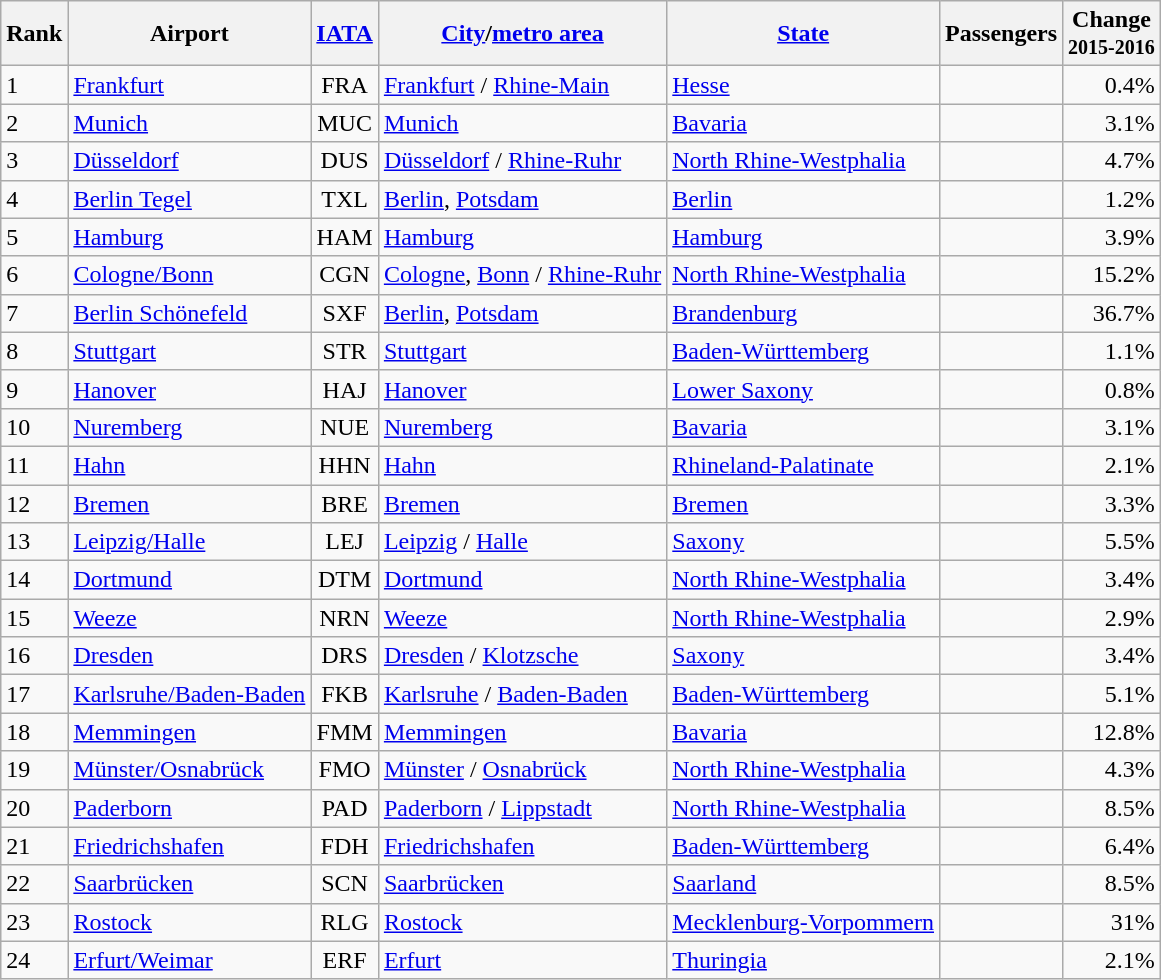<table class="wikitable sortable">
<tr>
<th>Rank</th>
<th>Airport</th>
<th><a href='#'>IATA</a></th>
<th><a href='#'>City</a>/<a href='#'>metro area</a></th>
<th><a href='#'>State</a></th>
<th class="unsortable">Passengers<br></th>
<th class="unsortable">Change<br><small>2015-2016</small></th>
</tr>
<tr>
<td>1</td>
<td><a href='#'>Frankfurt</a></td>
<td style="text-align:center;">FRA</td>
<td><a href='#'>Frankfurt</a> / <a href='#'>Rhine-Main</a></td>
<td><a href='#'>Hesse</a></td>
<td style="text-align:right;"></td>
<td style="text-align:right;">0.4%</td>
</tr>
<tr>
<td>2</td>
<td><a href='#'>Munich</a></td>
<td style="text-align:center;">MUC</td>
<td><a href='#'>Munich</a></td>
<td><a href='#'>Bavaria</a></td>
<td style="text-align:right;"></td>
<td style="text-align:right;">3.1%</td>
</tr>
<tr>
<td>3</td>
<td><a href='#'>Düsseldorf</a></td>
<td style="text-align:center;">DUS</td>
<td><a href='#'>Düsseldorf</a> / <a href='#'>Rhine-Ruhr</a></td>
<td><a href='#'>North Rhine-Westphalia</a></td>
<td style="text-align:right;"></td>
<td style="text-align:right;">4.7%</td>
</tr>
<tr>
<td>4</td>
<td><a href='#'>Berlin Tegel</a></td>
<td style="text-align:center;">TXL</td>
<td><a href='#'>Berlin</a>, <a href='#'>Potsdam</a></td>
<td><a href='#'>Berlin</a></td>
<td style="text-align:right;"></td>
<td style="text-align:right;">1.2%</td>
</tr>
<tr>
<td>5</td>
<td><a href='#'>Hamburg</a></td>
<td style="text-align:center;">HAM</td>
<td><a href='#'>Hamburg</a></td>
<td><a href='#'>Hamburg</a></td>
<td style="text-align:right;"></td>
<td style="text-align:right;">3.9%</td>
</tr>
<tr>
<td>6</td>
<td><a href='#'>Cologne/Bonn</a></td>
<td style="text-align:center;">CGN</td>
<td><a href='#'>Cologne</a>, <a href='#'>Bonn</a> / <a href='#'>Rhine-Ruhr</a></td>
<td><a href='#'>North Rhine-Westphalia</a></td>
<td style="text-align:right;"></td>
<td style="text-align:right;">15.2%</td>
</tr>
<tr>
<td>7</td>
<td><a href='#'>Berlin Schönefeld</a></td>
<td style="text-align:center;">SXF</td>
<td><a href='#'>Berlin</a>, <a href='#'>Potsdam</a></td>
<td><a href='#'>Brandenburg</a></td>
<td style="text-align:right;"></td>
<td style="text-align:right;">36.7%</td>
</tr>
<tr>
<td>8</td>
<td><a href='#'>Stuttgart</a></td>
<td style="text-align:center;">STR</td>
<td><a href='#'>Stuttgart</a></td>
<td><a href='#'>Baden-Württemberg</a></td>
<td style="text-align:right;"></td>
<td style="text-align:right;">1.1%</td>
</tr>
<tr>
<td>9</td>
<td><a href='#'>Hanover</a></td>
<td style="text-align:center;">HAJ</td>
<td><a href='#'>Hanover</a></td>
<td><a href='#'>Lower Saxony</a></td>
<td style="text-align:right;"></td>
<td style="text-align:right;">0.8%</td>
</tr>
<tr>
<td>10</td>
<td><a href='#'>Nuremberg</a></td>
<td style="text-align:center;">NUE</td>
<td><a href='#'>Nuremberg</a></td>
<td><a href='#'>Bavaria</a></td>
<td style="text-align:right;"></td>
<td style="text-align:right;">3.1%</td>
</tr>
<tr>
<td>11</td>
<td><a href='#'>Hahn</a></td>
<td style="text-align:center;">HHN</td>
<td><a href='#'>Hahn</a></td>
<td><a href='#'>Rhineland-Palatinate</a></td>
<td style="text-align:right;"></td>
<td style="text-align:right;">2.1%</td>
</tr>
<tr>
<td>12</td>
<td><a href='#'>Bremen</a></td>
<td style="text-align:center;">BRE</td>
<td><a href='#'>Bremen</a></td>
<td><a href='#'>Bremen</a></td>
<td style="text-align:right;"></td>
<td style="text-align:right;">3.3%</td>
</tr>
<tr>
<td>13</td>
<td><a href='#'>Leipzig/Halle</a></td>
<td style="text-align:center;">LEJ</td>
<td><a href='#'>Leipzig</a> / <a href='#'>Halle</a></td>
<td><a href='#'>Saxony</a></td>
<td style="text-align:right;"></td>
<td style="text-align:right;">5.5%</td>
</tr>
<tr>
<td>14</td>
<td><a href='#'>Dortmund</a></td>
<td style="text-align:center;">DTM</td>
<td><a href='#'>Dortmund</a></td>
<td><a href='#'>North Rhine-Westphalia</a></td>
<td style="text-align:right;"></td>
<td style="text-align:right;">3.4%</td>
</tr>
<tr>
<td>15</td>
<td><a href='#'>Weeze</a></td>
<td style="text-align:center;">NRN</td>
<td><a href='#'>Weeze</a></td>
<td><a href='#'>North Rhine-Westphalia</a></td>
<td style="text-align:right;"></td>
<td style="text-align:right;">2.9%</td>
</tr>
<tr>
<td>16</td>
<td><a href='#'>Dresden</a></td>
<td style="text-align:center;">DRS</td>
<td><a href='#'>Dresden</a> / <a href='#'>Klotzsche</a></td>
<td><a href='#'>Saxony</a></td>
<td style="text-align:right;"></td>
<td style="text-align:right;">3.4%</td>
</tr>
<tr>
<td>17</td>
<td><a href='#'>Karlsruhe/Baden-Baden</a></td>
<td style="text-align:center;">FKB</td>
<td><a href='#'>Karlsruhe</a> / <a href='#'>Baden-Baden</a></td>
<td><a href='#'>Baden-Württemberg</a></td>
<td style="text-align:right;"></td>
<td style="text-align:right;">5.1%</td>
</tr>
<tr>
<td>18</td>
<td><a href='#'>Memmingen</a></td>
<td style="text-align:center;">FMM</td>
<td><a href='#'>Memmingen</a></td>
<td><a href='#'>Bavaria</a></td>
<td style="text-align:right;"></td>
<td style="text-align:right;">12.8%</td>
</tr>
<tr>
<td>19</td>
<td><a href='#'>Münster/Osnabrück</a></td>
<td style="text-align:center;">FMO</td>
<td><a href='#'>Münster</a> / <a href='#'>Osnabrück</a></td>
<td><a href='#'>North Rhine-Westphalia</a></td>
<td style="text-align:right;"></td>
<td style="text-align:right;">4.3%</td>
</tr>
<tr>
<td>20</td>
<td><a href='#'>Paderborn</a></td>
<td style="text-align:center;">PAD</td>
<td><a href='#'>Paderborn</a> / <a href='#'>Lippstadt</a></td>
<td><a href='#'>North Rhine-Westphalia</a></td>
<td style="text-align:right;"></td>
<td style="text-align:right;">8.5%</td>
</tr>
<tr>
<td>21</td>
<td><a href='#'>Friedrichshafen</a></td>
<td style="text-align:center;">FDH</td>
<td><a href='#'>Friedrichshafen</a></td>
<td><a href='#'>Baden-Württemberg</a></td>
<td style="text-align:right;"></td>
<td style="text-align:right;">6.4%</td>
</tr>
<tr>
<td>22</td>
<td><a href='#'>Saarbrücken</a></td>
<td style="text-align:center;">SCN</td>
<td><a href='#'>Saarbrücken</a></td>
<td><a href='#'>Saarland</a></td>
<td style="text-align:right;"></td>
<td style="text-align:right;">8.5%</td>
</tr>
<tr>
<td>23</td>
<td><a href='#'>Rostock</a></td>
<td style="text-align:center;">RLG</td>
<td><a href='#'>Rostock</a></td>
<td><a href='#'>Mecklenburg-Vorpommern</a></td>
<td style="text-align:right;"></td>
<td style="text-align:right;">31%</td>
</tr>
<tr>
<td>24</td>
<td><a href='#'>Erfurt/Weimar</a></td>
<td style="text-align:center;">ERF</td>
<td><a href='#'>Erfurt</a></td>
<td><a href='#'>Thuringia</a></td>
<td style="text-align:right;"></td>
<td style="text-align:right;">2.1%</td>
</tr>
</table>
